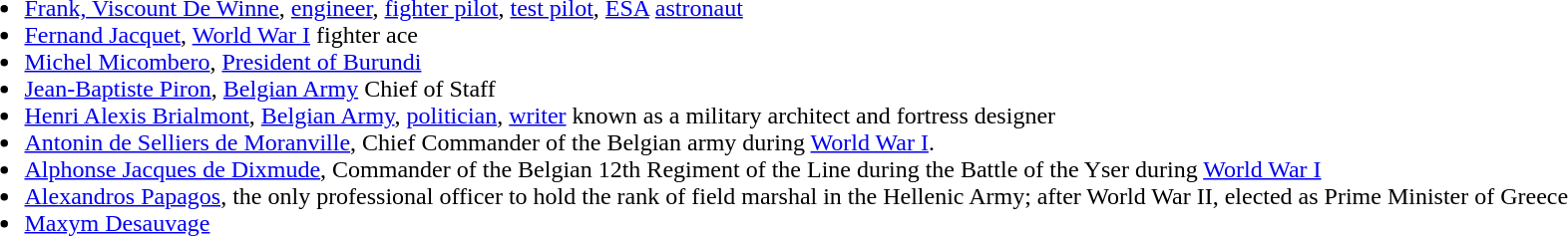<table>
<tr>
<td></td>
<td><br><ul><li><a href='#'>Frank, Viscount De Winne</a>, <a href='#'>engineer</a>, <a href='#'>fighter pilot</a>, <a href='#'>test pilot</a>, <a href='#'>ESA</a> <a href='#'>astronaut</a></li><li><a href='#'>Fernand Jacquet</a>, <a href='#'>World War I</a> fighter ace</li><li><a href='#'>Michel Micombero</a>, <a href='#'>President of Burundi</a></li><li><a href='#'>Jean-Baptiste Piron</a>, <a href='#'>Belgian Army</a> Chief of Staff</li><li><a href='#'>Henri Alexis Brialmont</a>, <a href='#'>Belgian Army</a>, <a href='#'>politician</a>, <a href='#'>writer</a> known as a military architect and fortress designer</li><li><a href='#'>Antonin de Selliers de Moranville</a>, Chief Commander of the Belgian army during <a href='#'>World War I</a>.</li><li><a href='#'>Alphonse Jacques de Dixmude</a>,  Commander of the Belgian 12th Regiment of the Line during the Battle of the Yser during <a href='#'>World War I</a></li><li><a href='#'>Alexandros Papagos</a>, the only professional officer to hold the rank of field marshal in the Hellenic Army; after World War II, elected as Prime Minister of Greece</li><li><a href='#'>Maxym Desauvage</a></li></ul></td>
</tr>
</table>
